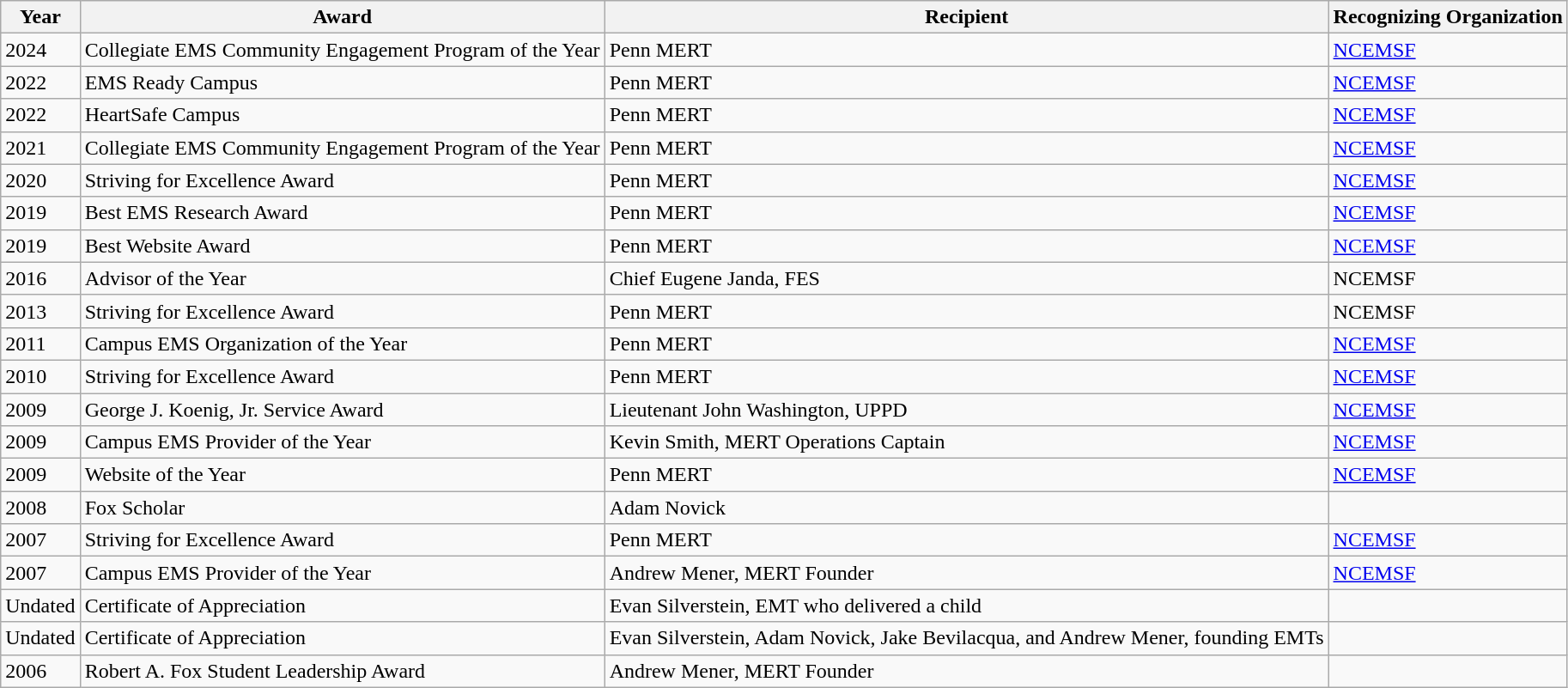<table class="wikitable sortable">
<tr>
<th>Year</th>
<th>Award</th>
<th>Recipient</th>
<th>Recognizing Organization</th>
</tr>
<tr>
<td>2024</td>
<td>Collegiate EMS Community Engagement Program of the Year</td>
<td>Penn MERT</td>
<td><a href='#'>NCEMSF</a></td>
</tr>
<tr>
<td>2022</td>
<td>EMS Ready Campus</td>
<td>Penn MERT</td>
<td><a href='#'>NCEMSF</a></td>
</tr>
<tr>
<td>2022</td>
<td>HeartSafe Campus</td>
<td>Penn MERT</td>
<td><a href='#'>NCEMSF</a></td>
</tr>
<tr>
<td>2021</td>
<td>Collegiate EMS Community Engagement Program of the Year</td>
<td>Penn MERT</td>
<td><a href='#'>NCEMSF</a></td>
</tr>
<tr>
<td>2020</td>
<td>Striving for Excellence Award</td>
<td>Penn MERT</td>
<td><a href='#'>NCEMSF</a></td>
</tr>
<tr>
<td>2019</td>
<td>Best EMS Research Award</td>
<td>Penn MERT</td>
<td><a href='#'>NCEMSF</a></td>
</tr>
<tr>
<td>2019</td>
<td>Best Website Award</td>
<td>Penn MERT</td>
<td><a href='#'>NCEMSF</a></td>
</tr>
<tr>
<td>2016</td>
<td>Advisor of the Year</td>
<td>Chief Eugene Janda, FES</td>
<td>NCEMSF</td>
</tr>
<tr>
<td>2013</td>
<td>Striving for Excellence Award</td>
<td>Penn MERT</td>
<td>NCEMSF</td>
</tr>
<tr>
<td>2011</td>
<td>Campus EMS Organization of the Year</td>
<td>Penn MERT</td>
<td><a href='#'>NCEMSF</a></td>
</tr>
<tr>
<td>2010</td>
<td>Striving for Excellence Award</td>
<td>Penn MERT</td>
<td><a href='#'>NCEMSF</a></td>
</tr>
<tr>
<td>2009</td>
<td>George J. Koenig, Jr. Service Award</td>
<td>Lieutenant John Washington, UPPD</td>
<td><a href='#'>NCEMSF</a></td>
</tr>
<tr>
<td>2009</td>
<td>Campus EMS Provider of the Year</td>
<td>Kevin Smith, MERT Operations Captain</td>
<td><a href='#'>NCEMSF</a></td>
</tr>
<tr>
<td>2009</td>
<td>Website of the Year</td>
<td>Penn MERT</td>
<td><a href='#'>NCEMSF</a></td>
</tr>
<tr>
<td>2008</td>
<td>Fox Scholar</td>
<td>Adam Novick</td>
<td></td>
</tr>
<tr>
<td>2007</td>
<td>Striving for Excellence Award</td>
<td>Penn MERT</td>
<td><a href='#'>NCEMSF</a></td>
</tr>
<tr>
<td>2007</td>
<td>Campus EMS Provider of the Year</td>
<td>Andrew Mener, MERT Founder</td>
<td><a href='#'>NCEMSF</a></td>
</tr>
<tr>
<td>Undated</td>
<td>Certificate of Appreciation</td>
<td>Evan Silverstein, EMT who delivered a child</td>
<td></td>
</tr>
<tr>
<td>Undated</td>
<td>Certificate of Appreciation</td>
<td>Evan Silverstein, Adam Novick, Jake Bevilacqua, and Andrew Mener, founding EMTs</td>
<td></td>
</tr>
<tr>
<td>2006</td>
<td>Robert A. Fox Student Leadership Award</td>
<td>Andrew Mener, MERT Founder</td>
<td></td>
</tr>
</table>
